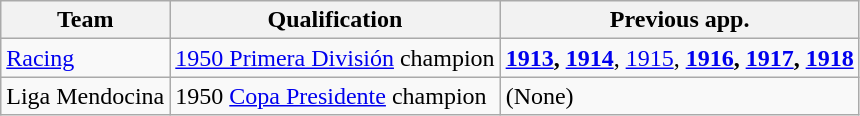<table class="wikitable">
<tr>
<th width=>Team</th>
<th width=>Qualification</th>
<th width=>Previous app.</th>
</tr>
<tr>
<td><a href='#'>Racing</a></td>
<td><a href='#'>1950 Primera División</a> champion</td>
<td><strong><a href='#'>1913</a>, <a href='#'>1914</a></strong>, <a href='#'>1915</a>, <strong><a href='#'>1916</a>, <a href='#'>1917</a>, <a href='#'>1918</a></strong></td>
</tr>
<tr>
<td>Liga Mendocina</td>
<td>1950 <a href='#'>Copa Presidente</a> champion</td>
<td>(None)</td>
</tr>
</table>
